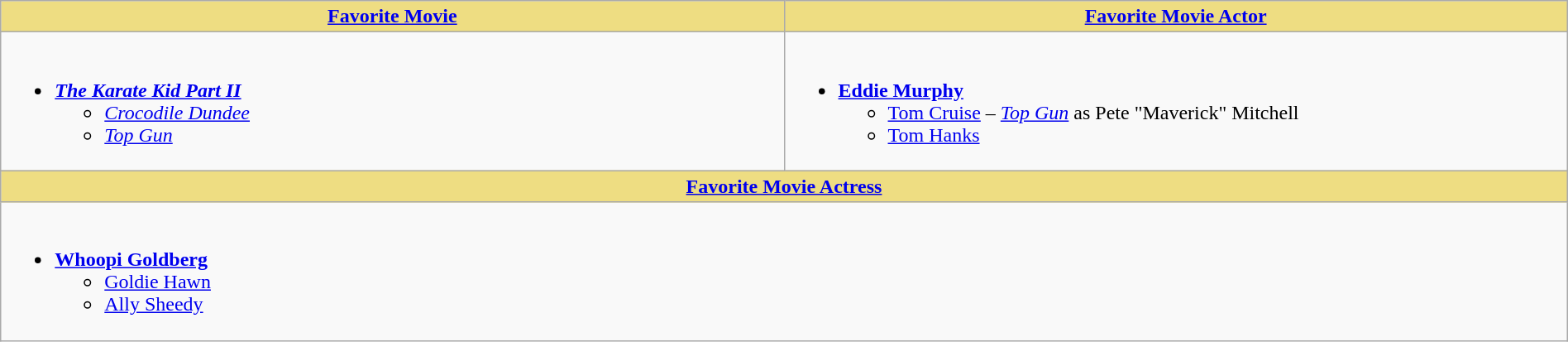<table class="wikitable" style="width:100%">
<tr>
<th style="background:#EEDD82; width:50%"><a href='#'>Favorite Movie</a></th>
<th style="background:#EEDD82; width:50%"><a href='#'>Favorite Movie Actor</a></th>
</tr>
<tr>
<td valign="top"><br><ul><li><strong><em><a href='#'>The Karate Kid Part II</a></em></strong><ul><li><em><a href='#'>Crocodile Dundee</a></em></li><li><em><a href='#'>Top Gun</a></em></li></ul></li></ul></td>
<td valign="top"><br><ul><li><strong><a href='#'>Eddie Murphy</a></strong><ul><li><a href='#'>Tom Cruise</a> – <em><a href='#'>Top Gun</a></em> as Pete "Maverick" Mitchell</li><li><a href='#'>Tom Hanks</a></li></ul></li></ul></td>
</tr>
<tr>
<th style="background:#EEDD82;" colspan="2"><a href='#'>Favorite Movie Actress</a></th>
</tr>
<tr>
<td colspan="2" valign="top"><br><ul><li><strong><a href='#'>Whoopi Goldberg</a></strong><ul><li><a href='#'>Goldie Hawn</a></li><li><a href='#'>Ally Sheedy</a></li></ul></li></ul></td>
</tr>
</table>
